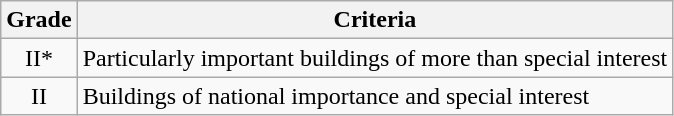<table class="wikitable">
<tr>
<th>Grade</th>
<th>Criteria</th>
</tr>
<tr>
<td align="center" >II*</td>
<td>Particularly important buildings of more than special interest</td>
</tr>
<tr>
<td align="center" >II</td>
<td>Buildings of national importance and special interest</td>
</tr>
</table>
